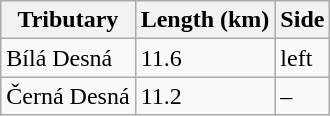<table class="wikitable">
<tr>
<th>Tributary</th>
<th>Length (km)</th>
<th>Side</th>
</tr>
<tr>
<td>Bílá Desná</td>
<td>11.6</td>
<td>left</td>
</tr>
<tr>
<td>Černá Desná</td>
<td>11.2</td>
<td>–</td>
</tr>
</table>
